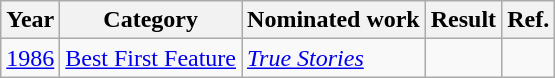<table class="wikitable">
<tr>
<th>Year</th>
<th>Category</th>
<th>Nominated work</th>
<th>Result</th>
<th>Ref.</th>
</tr>
<tr>
<td><a href='#'>1986</a></td>
<td><a href='#'>Best First Feature</a></td>
<td><em><a href='#'>True Stories</a></em></td>
<td></td>
<td align="center"></td>
</tr>
</table>
